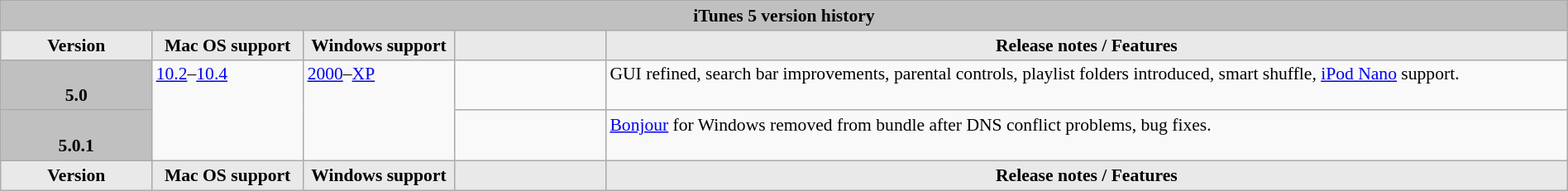<table class="wikitable collapsible uncollapsed" style="width:100%; font-size:90%;">
<tr>
<th style="background:silver; text-align:center;" colspan="5">iTunes 5 version history</th>
</tr>
<tr>
<th style="background:#e9e9e9; width:8em; text-align:center;">Version</th>
<th style="background:#e9e9e9; width:8em; text-align:center;">Mac OS support</th>
<th style="background:#e9e9e9; width:8em; text-align:center;">Windows support</th>
<th style="background:#e9e9e9; width:8em; text-align:center;"></th>
<th style="background:#e9e9e9; text-align:center;">Release notes / Features</th>
</tr>
<tr valign="top">
<th style="background:silver; white-space:nowrap;"><br>5.0</th>
<td rowspan=2><a href='#'>10.2</a>–<a href='#'>10.4</a></td>
<td rowspan=2><a href='#'>2000</a>–<a href='#'>XP</a></td>
<td></td>
<td>GUI refined, search bar improvements, parental controls, playlist folders introduced, smart shuffle, <a href='#'>iPod Nano</a> support.</td>
</tr>
<tr valign="top">
<th style="background:silver; white-space:nowrap;"><br>5.0.1</th>
<td></td>
<td><a href='#'>Bonjour</a> for Windows removed from bundle after DNS conflict problems, bug fixes.</td>
</tr>
<tr class="sortbottom">
<th style="background:#e9e9e9; width:8em; text-align:center;">Version</th>
<th style="background:#e9e9e9; width:8em; text-align:center;">Mac OS support</th>
<th style="background:#e9e9e9; width:8em; text-align:center;">Windows support</th>
<th style="background:#e9e9e9; width:8em; text-align:center;"></th>
<th style="background:#e9e9e9; text-align:center;">Release notes / Features</th>
</tr>
</table>
